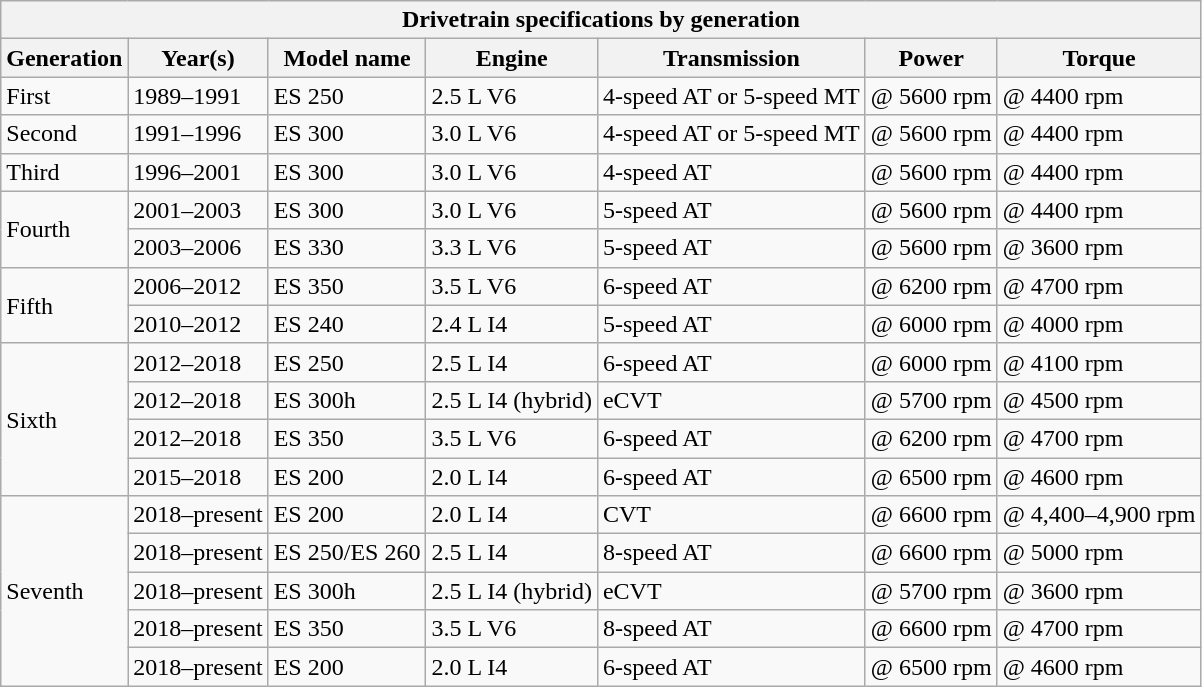<table class="wikitable collapsible" style="float:left;">
<tr>
<th colspan="7">Drivetrain specifications by generation</th>
</tr>
<tr>
<th>Generation</th>
<th>Year(s)</th>
<th>Model name</th>
<th>Engine</th>
<th>Transmission</th>
<th>Power</th>
<th>Torque</th>
</tr>
<tr>
<td>First</td>
<td>1989–1991</td>
<td>ES 250</td>
<td>2.5 L V6</td>
<td>4-speed AT or 5-speed MT</td>
<td> @ 5600 rpm</td>
<td> @ 4400 rpm</td>
</tr>
<tr>
<td>Second</td>
<td>1991–1996</td>
<td>ES 300</td>
<td>3.0 L V6</td>
<td>4-speed AT or 5-speed MT</td>
<td> @ 5600 rpm</td>
<td> @ 4400 rpm</td>
</tr>
<tr>
<td>Third</td>
<td>1996–2001</td>
<td>ES 300</td>
<td>3.0 L V6</td>
<td>4-speed AT</td>
<td> @ 5600 rpm</td>
<td> @ 4400 rpm</td>
</tr>
<tr>
<td rowspan="2">Fourth</td>
<td>2001–2003</td>
<td>ES 300</td>
<td>3.0 L V6</td>
<td>5-speed AT</td>
<td> @ 5600 rpm</td>
<td> @ 4400 rpm</td>
</tr>
<tr>
<td>2003–2006</td>
<td>ES 330</td>
<td>3.3 L V6</td>
<td>5-speed AT</td>
<td> @ 5600 rpm</td>
<td> @ 3600 rpm</td>
</tr>
<tr>
<td rowspan="2">Fifth</td>
<td>2006–2012</td>
<td>ES 350</td>
<td>3.5 L V6</td>
<td>6-speed AT</td>
<td> @ 6200 rpm</td>
<td> @ 4700 rpm</td>
</tr>
<tr>
<td>2010–2012</td>
<td>ES 240</td>
<td>2.4 L I4</td>
<td>5-speed AT</td>
<td> @ 6000 rpm</td>
<td> @ 4000 rpm</td>
</tr>
<tr>
<td rowspan="4">Sixth</td>
<td>2012–2018</td>
<td>ES 250</td>
<td>2.5 L I4</td>
<td>6-speed AT</td>
<td> @ 6000 rpm</td>
<td> @ 4100 rpm</td>
</tr>
<tr>
<td>2012–2018</td>
<td>ES 300h</td>
<td>2.5 L I4 (hybrid)</td>
<td>eCVT</td>
<td> @ 5700 rpm</td>
<td> @ 4500 rpm</td>
</tr>
<tr>
<td>2012–2018</td>
<td>ES 350</td>
<td>3.5 L V6</td>
<td>6-speed AT</td>
<td> @ 6200 rpm</td>
<td> @ 4700 rpm</td>
</tr>
<tr>
<td>2015–2018</td>
<td>ES 200</td>
<td>2.0 L I4</td>
<td>6-speed AT</td>
<td> @ 6500 rpm</td>
<td> @ 4600 rpm</td>
</tr>
<tr>
<td rowspan="5">Seventh</td>
<td>2018–present</td>
<td>ES 200</td>
<td>2.0 L I4</td>
<td>CVT</td>
<td> @ 6600 rpm</td>
<td> @ 4,400–4,900 rpm</td>
</tr>
<tr>
<td>2018–present</td>
<td>ES 250/ES 260</td>
<td>2.5 L I4</td>
<td>8-speed AT</td>
<td> @ 6600 rpm</td>
<td> @ 5000 rpm</td>
</tr>
<tr>
<td>2018–present</td>
<td>ES 300h</td>
<td>2.5 L I4 (hybrid)</td>
<td>eCVT</td>
<td> @ 5700 rpm</td>
<td> @ 3600 rpm</td>
</tr>
<tr>
<td>2018–present</td>
<td>ES 350</td>
<td>3.5 L V6</td>
<td>8-speed AT</td>
<td> @ 6600 rpm</td>
<td> @ 4700 rpm</td>
</tr>
<tr>
<td>2018–present</td>
<td>ES 200</td>
<td>2.0 L I4</td>
<td>6-speed AT</td>
<td> @ 6500 rpm</td>
<td> @ 4600 rpm</td>
</tr>
</table>
